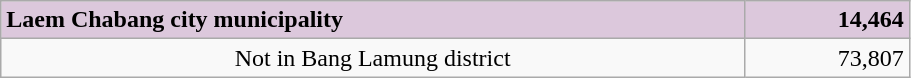<table class="wikitable" style="width:48%; display:inline-table;">
<tr>
<td style= "background: #dcc8dc;"><strong>Laem Chabang city municipality</strong></td>
<td style= "background: #dcc8dc; text-align:right;"><strong>14,464</strong></td>
</tr>
<tr>
<td style="text-align:center;">Not in Bang Lamung district</td>
<td style="text-align:center; text-align:right;">73,807</td>
</tr>
</table>
